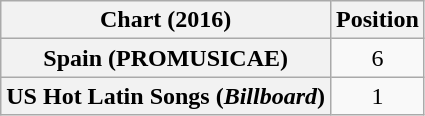<table class="wikitable plainrowheaders" style="text-align:center">
<tr>
<th scope="col">Chart (2016)</th>
<th scope="col">Position</th>
</tr>
<tr>
<th scope="row">Spain (PROMUSICAE)</th>
<td>6</td>
</tr>
<tr>
<th scope="row">US Hot Latin Songs (<em>Billboard</em>)</th>
<td>1</td>
</tr>
</table>
